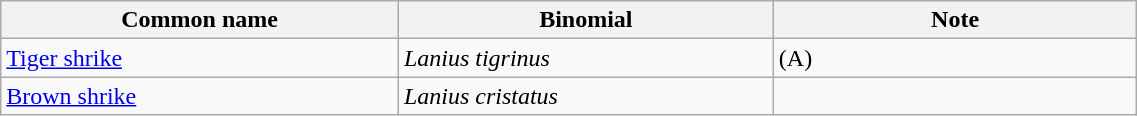<table style="width:60%;" class="wikitable">
<tr>
<th width=35%>Common name</th>
<th width=33%>Binomial</th>
<th width=32%>Note</th>
</tr>
<tr>
<td><a href='#'>Tiger shrike</a></td>
<td><em>Lanius tigrinus</em></td>
<td>(A)</td>
</tr>
<tr>
<td><a href='#'>Brown shrike</a></td>
<td><em>Lanius cristatus</em></td>
<td></td>
</tr>
</table>
